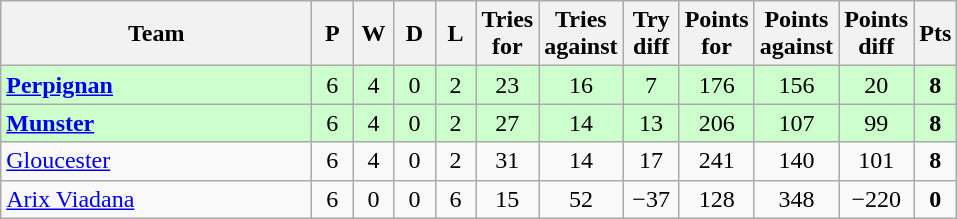<table class="wikitable" style="text-align: center;">
<tr>
<th width="200">Team</th>
<th width="20">P</th>
<th width="20">W</th>
<th width="20">D</th>
<th width="20">L</th>
<th width="20">Tries for</th>
<th width="20">Tries against</th>
<th width="30">Try diff</th>
<th width="20">Points for</th>
<th width="20">Points against</th>
<th width="25">Points diff</th>
<th width="20">Pts</th>
</tr>
<tr bgcolor="#ccffcc">
<td align=left> <strong><a href='#'>Perpignan</a></strong></td>
<td>6</td>
<td>4</td>
<td>0</td>
<td>2</td>
<td>23</td>
<td>16</td>
<td>7</td>
<td>176</td>
<td>156</td>
<td>20</td>
<td><strong>8</strong></td>
</tr>
<tr bgcolor="#ccffcc">
<td align=left> <strong><a href='#'>Munster</a></strong></td>
<td>6</td>
<td>4</td>
<td>0</td>
<td>2</td>
<td>27</td>
<td>14</td>
<td>13</td>
<td>206</td>
<td>107</td>
<td>99</td>
<td><strong>8</strong></td>
</tr>
<tr>
<td align=left> <a href='#'>Gloucester</a></td>
<td>6</td>
<td>4</td>
<td>0</td>
<td>2</td>
<td>31</td>
<td>14</td>
<td>17</td>
<td>241</td>
<td>140</td>
<td>101</td>
<td><strong>8</strong></td>
</tr>
<tr>
<td align=left> <a href='#'>Arix Viadana</a></td>
<td>6</td>
<td>0</td>
<td>0</td>
<td>6</td>
<td>15</td>
<td>52</td>
<td>−37</td>
<td>128</td>
<td>348</td>
<td>−220</td>
<td><strong>0</strong></td>
</tr>
</table>
